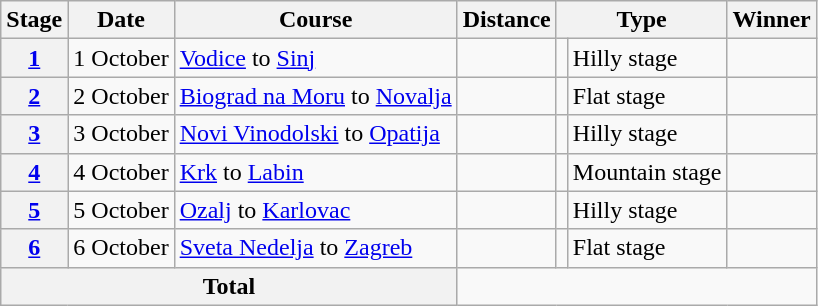<table class="wikitable">
<tr>
<th scope="col">Stage</th>
<th scope="col">Date</th>
<th scope="col">Course</th>
<th scope="col">Distance</th>
<th colspan="2" scope="col">Type</th>
<th scope="col">Winner</th>
</tr>
<tr>
<th scope="row"><a href='#'>1</a></th>
<td>1 October</td>
<td><a href='#'>Vodice</a> to <a href='#'>Sinj</a></td>
<td></td>
<td></td>
<td>Hilly stage</td>
<td></td>
</tr>
<tr>
<th scope="row"><a href='#'>2</a></th>
<td>2 October</td>
<td><a href='#'>Biograd na Moru</a> to <a href='#'>Novalja</a></td>
<td></td>
<td></td>
<td>Flat stage</td>
<td></td>
</tr>
<tr>
<th scope="row"><a href='#'>3</a></th>
<td>3 October</td>
<td><a href='#'>Novi Vinodolski</a> to <a href='#'>Opatija</a> </td>
<td></td>
<td></td>
<td>Hilly stage</td>
<td></td>
</tr>
<tr>
<th scope="row"><a href='#'>4</a></th>
<td>4 October</td>
<td><a href='#'>Krk</a> to <a href='#'>Labin</a></td>
<td></td>
<td></td>
<td>Mountain stage</td>
<td></td>
</tr>
<tr>
<th scope="row"><a href='#'>5</a></th>
<td>5 October</td>
<td><a href='#'>Ozalj</a> to <a href='#'>Karlovac</a></td>
<td></td>
<td></td>
<td>Hilly stage</td>
<td></td>
</tr>
<tr>
<th scope="row"><a href='#'>6</a></th>
<td>6 October</td>
<td><a href='#'>Sveta Nedelja</a> to <a href='#'>Zagreb</a></td>
<td></td>
<td></td>
<td>Flat stage</td>
<td></td>
</tr>
<tr>
<th colspan="3">Total</th>
<td colspan="4"></td>
</tr>
</table>
